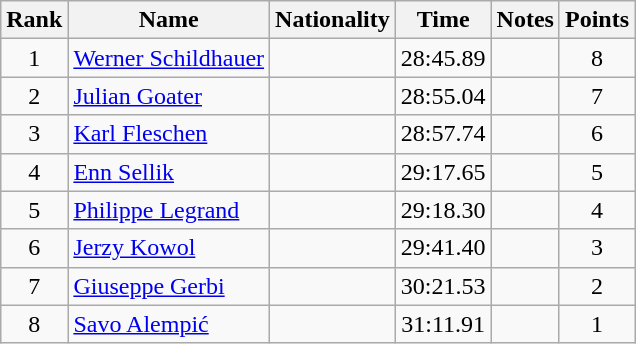<table class="wikitable sortable" style="text-align:center">
<tr>
<th>Rank</th>
<th>Name</th>
<th>Nationality</th>
<th>Time</th>
<th>Notes</th>
<th>Points</th>
</tr>
<tr>
<td>1</td>
<td align=left><a href='#'>Werner Schildhauer</a></td>
<td align=left></td>
<td>28:45.89</td>
<td></td>
<td>8</td>
</tr>
<tr>
<td>2</td>
<td align=left><a href='#'>Julian Goater</a></td>
<td align=left></td>
<td>28:55.04</td>
<td></td>
<td>7</td>
</tr>
<tr>
<td>3</td>
<td align=left><a href='#'>Karl Fleschen</a></td>
<td align=left></td>
<td>28:57.74</td>
<td></td>
<td>6</td>
</tr>
<tr>
<td>4</td>
<td align=left><a href='#'>Enn Sellik</a></td>
<td align=left></td>
<td>29:17.65</td>
<td></td>
<td>5</td>
</tr>
<tr>
<td>5</td>
<td align=left><a href='#'>Philippe Legrand</a></td>
<td align=left></td>
<td>29:18.30</td>
<td></td>
<td>4</td>
</tr>
<tr>
<td>6</td>
<td align=left><a href='#'>Jerzy Kowol</a></td>
<td align=left></td>
<td>29:41.40</td>
<td></td>
<td>3</td>
</tr>
<tr>
<td>7</td>
<td align=left><a href='#'>Giuseppe Gerbi</a></td>
<td align=left></td>
<td>30:21.53</td>
<td></td>
<td>2</td>
</tr>
<tr>
<td>8</td>
<td align=left><a href='#'>Savo Alempić</a></td>
<td align=left></td>
<td>31:11.91</td>
<td></td>
<td>1</td>
</tr>
</table>
